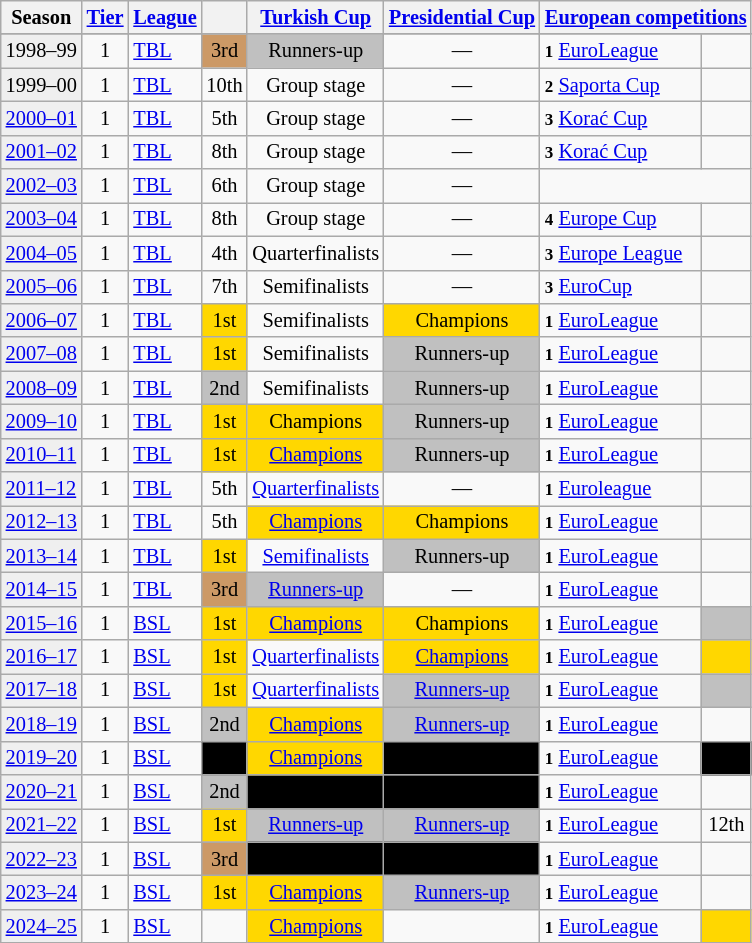<table class="wikitable" style="font-size:85%; text-align:left">
<tr>
<th>Season</th>
<th><a href='#'>Tier</a></th>
<th><a href='#'>League</a></th>
<th></th>
<th><a href='#'>Turkish Cup</a></th>
<th><a href='#'>Presidential Cup</a></th>
<th colspan=2><a href='#'>European competitions</a></th>
</tr>
<tr>
</tr>
<tr>
<td bgcolor=#efefef>1998–99</td>
<td align=center>1</td>
<td align=left><a href='#'>TBL</a></td>
<td bgcolor=#cc9966 align=center>3rd</td>
<td bgcolor=silver align=center>Runners-up</td>
<td align=center>—</td>
<td><small><strong>1</strong></small> <a href='#'>EuroLeague</a></td>
<td align=center></td>
</tr>
<tr>
<td bgcolor=#efefef>1999–00</td>
<td align=center>1</td>
<td align=left><a href='#'>TBL</a></td>
<td align=center>10th</td>
<td align=center>Group stage</td>
<td align=center>—</td>
<td><small><strong>2</strong></small> <a href='#'>Saporta Cup</a></td>
<td align=center></td>
</tr>
<tr>
<td bgcolor=#efefef><a href='#'>2000–01</a></td>
<td align=center>1</td>
<td align=left><a href='#'>TBL</a></td>
<td align=center>5th</td>
<td align=center>Group stage</td>
<td align=center>—</td>
<td><small><strong>3</strong></small> <a href='#'>Korać Cup</a></td>
<td align=center></td>
</tr>
<tr>
<td bgcolor=#efefef><a href='#'>2001–02</a></td>
<td align=center>1</td>
<td align=left><a href='#'>TBL</a></td>
<td align=center>8th</td>
<td align=center>Group stage</td>
<td align=center>—</td>
<td><small><strong>3</strong></small> <a href='#'>Korać Cup</a></td>
<td align=center></td>
</tr>
<tr>
<td bgcolor=#efefef><a href='#'>2002–03</a></td>
<td align=center>1</td>
<td align=left><a href='#'>TBL</a></td>
<td align=center>6th</td>
<td align=center>Group stage</td>
<td align=center>—</td>
<td colspan=2></td>
</tr>
<tr>
<td bgcolor=#efefef><a href='#'>2003–04</a></td>
<td align=center>1</td>
<td align=left><a href='#'>TBL</a></td>
<td align=center>8th</td>
<td align=center>Group stage</td>
<td align=center>—</td>
<td><small><strong>4</strong></small> <a href='#'>Europe Cup</a></td>
<td align=center></td>
</tr>
<tr>
<td bgcolor=#efefef><a href='#'>2004–05</a></td>
<td align=center>1</td>
<td align=left><a href='#'>TBL</a></td>
<td align=center>4th</td>
<td align=center>Quarterfinalists</td>
<td align=center>—</td>
<td><small><strong>3</strong></small> <a href='#'>Europe League</a></td>
<td align=center></td>
</tr>
<tr>
<td bgcolor=#efefef><a href='#'>2005–06</a></td>
<td align=center>1</td>
<td align=left><a href='#'>TBL</a></td>
<td align=center>7th</td>
<td align=center>Semifinalists</td>
<td align=center>—</td>
<td><small><strong>3</strong></small> <a href='#'>EuroCup</a></td>
<td align=center></td>
</tr>
<tr>
<td bgcolor=#efefef><a href='#'>2006–07</a></td>
<td align=center>1</td>
<td align=left><a href='#'>TBL</a></td>
<td bgcolor=gold align=center>1st</td>
<td align=center>Semifinalists</td>
<td bgcolor=gold align=center>Champions</td>
<td><small><strong>1</strong></small> <a href='#'>EuroLeague</a></td>
<td align=center></td>
</tr>
<tr>
<td bgcolor=#efefef><a href='#'>2007–08</a></td>
<td align=center>1</td>
<td align=left><a href='#'>TBL</a></td>
<td bgcolor=gold align=center>1st</td>
<td align=center>Semifinalists</td>
<td bgcolor=silver align=center>Runners-up</td>
<td><small><strong>1</strong></small> <a href='#'>EuroLeague</a></td>
<td align=center></td>
</tr>
<tr>
<td bgcolor=#efefef><a href='#'>2008–09</a></td>
<td align=center>1</td>
<td align=left><a href='#'>TBL</a></td>
<td align=center bgcolor=silver>2nd</td>
<td align=center>Semifinalists</td>
<td bgcolor=silver align=center>Runners-up</td>
<td><small><strong>1</strong></small> <a href='#'>EuroLeague</a></td>
<td align=center></td>
</tr>
<tr>
<td bgcolor=#efefef><a href='#'>2009–10</a></td>
<td align=center>1</td>
<td align=left><a href='#'>TBL</a></td>
<td bgcolor=gold align=center>1st</td>
<td bgcolor=gold align=center>Champions</td>
<td bgcolor=silver align=center>Runners-up</td>
<td><small><strong>1</strong></small> <a href='#'>EuroLeague</a></td>
<td align=center></td>
</tr>
<tr>
<td bgcolor=#efefef><a href='#'>2010–11</a></td>
<td align=center>1</td>
<td align=left><a href='#'>TBL</a></td>
<td bgcolor=gold align=center>1st</td>
<td bgcolor=gold align=center><a href='#'>Champions</a></td>
<td bgcolor=silver align=center>Runners-up</td>
<td><small><strong>1</strong></small> <a href='#'>EuroLeague</a></td>
<td align=center></td>
</tr>
<tr>
<td bgcolor=#efefef><a href='#'>2011–12</a></td>
<td align=center>1</td>
<td align=left><a href='#'>TBL</a></td>
<td align=center>5th</td>
<td align=center><a href='#'>Quarterfinalists</a></td>
<td align=center>—</td>
<td><small><strong>1</strong></small> <a href='#'>Euroleague</a></td>
<td align=center></td>
</tr>
<tr>
<td bgcolor=#efefef><a href='#'>2012–13</a></td>
<td align=center>1</td>
<td align=left><a href='#'>TBL</a></td>
<td align=center>5th</td>
<td bgcolor=gold align=center><a href='#'>Champions</a></td>
<td bgcolor=gold align=center>Champions</td>
<td><small><strong>1</strong></small> <a href='#'>EuroLeague</a></td>
<td align=center></td>
</tr>
<tr>
<td bgcolor=#efefef><a href='#'>2013–14</a></td>
<td align=center>1</td>
<td align=left><a href='#'>TBL</a></td>
<td bgcolor=gold align=center>1st</td>
<td align=center><a href='#'>Semifinalists</a></td>
<td bgcolor=silver align=center>Runners-up</td>
<td><small><strong>1</strong></small> <a href='#'>EuroLeague</a></td>
<td align=center></td>
</tr>
<tr>
<td bgcolor=#efefef><a href='#'>2014–15</a></td>
<td align=center>1</td>
<td align=left><a href='#'>TBL</a></td>
<td bgcolor=#cc9966 align=center>3rd</td>
<td bgcolor=silver align=center><a href='#'>Runners-up</a></td>
<td align=center>—</td>
<td><small><strong>1</strong></small> <a href='#'>EuroLeague</a></td>
<td align=center></td>
</tr>
<tr>
<td bgcolor=#efefef><a href='#'>2015–16</a></td>
<td align=center>1</td>
<td align=left><a href='#'>BSL</a></td>
<td bgcolor=gold align=center>1st</td>
<td bgcolor=gold align=center><a href='#'>Champions</a></td>
<td bgcolor=gold align=center>Champions</td>
<td><small><strong>1</strong></small> <a href='#'>EuroLeague</a></td>
<td bgcolor=silver align=center></td>
</tr>
<tr>
<td bgcolor=#efefef><a href='#'>2016–17</a></td>
<td align=center>1</td>
<td align=left><a href='#'>BSL</a></td>
<td bgcolor=gold align=center>1st</td>
<td align=center><a href='#'>Quarterfinalists</a></td>
<td bgcolor=gold align=center><a href='#'>Champions</a></td>
<td><small><strong>1</strong></small> <a href='#'>EuroLeague</a></td>
<td bgcolor=gold align=center></td>
</tr>
<tr>
<td bgcolor=#efefef><a href='#'>2017–18</a></td>
<td align=center>1</td>
<td align=left><a href='#'>BSL</a></td>
<td bgcolor=gold align=center>1st</td>
<td align=center><a href='#'>Quarterfinalists</a></td>
<td bgcolor=silver align=center><a href='#'>Runners-up</a></td>
<td><small><strong>1</strong></small> <a href='#'>EuroLeague</a></td>
<td bgcolor=silver align=center></td>
</tr>
<tr>
<td bgcolor=#efefef><a href='#'>2018–19</a></td>
<td align=center>1</td>
<td align=left><a href='#'>BSL</a></td>
<td bgcolor=silver align=center>2nd</td>
<td bgcolor=gold align=center><a href='#'>Champions</a></td>
<td bgcolor=silver align=center><a href='#'>Runners-up</a></td>
<td><small><strong>1</strong></small> <a href='#'>EuroLeague</a></td>
<td align=center></td>
</tr>
<tr>
<td bgcolor=#efefef><a href='#'>2019–20</a></td>
<td align=center>1</td>
<td align=left><a href='#'>BSL</a></td>
<td align=center style="background:black; color:white"></td>
<td bgcolor=gold align=center><a href='#'>Champions</a></td>
<td align=center style="background:black; color:white"></td>
<td><small><strong>1</strong></small> <a href='#'>EuroLeague</a></td>
<td align=center style="background:black; color:white"></td>
</tr>
<tr>
<td bgcolor=#efefef><a href='#'>2020–21</a></td>
<td align=center>1</td>
<td align=left><a href='#'>BSL</a></td>
<td bgcolor=silver align=center>2nd</td>
<td align=center style="background:black; color:white"></td>
<td align=center style="background:black; color:white"></td>
<td><small><strong>1</strong></small> <a href='#'>EuroLeague</a></td>
<td align=center></td>
</tr>
<tr>
<td bgcolor=#efefef><a href='#'>2021–22</a></td>
<td align=center>1</td>
<td align=left><a href='#'>BSL</a></td>
<td bgcolor=gold align=center>1st</td>
<td bgcolor=silver align=center><a href='#'>Runners-up</a></td>
<td bgcolor=silver align=center><a href='#'>Runners-up</a></td>
<td><small><strong>1</strong></small> <a href='#'>EuroLeague</a></td>
<td align=center>12th</td>
</tr>
<tr>
<td bgcolor=#efefef><a href='#'>2022–23</a></td>
<td align=center>1</td>
<td align=left><a href='#'>BSL</a></td>
<td bgcolor=#cc9966 align=center>3rd</td>
<td align=center style="background:black; color:white"></td>
<td align=center style="background:black; color:white"></td>
<td><small><strong>1</strong></small> <a href='#'>EuroLeague</a></td>
<td align=center></td>
</tr>
<tr>
<td bgcolor=#efefef><a href='#'>2023–24</a></td>
<td align=center>1</td>
<td align=left><a href='#'>BSL</a></td>
<td bgcolor=gold align=center>1st</td>
<td bgcolor=gold align=center><a href='#'>Champions</a></td>
<td bgcolor=silver align=center><a href='#'>Runners-up</a></td>
<td><small><strong>1</strong></small> <a href='#'>EuroLeague</a></td>
<td align=center></td>
</tr>
<tr>
<td bgcolor=#efefef><a href='#'>2024–25</a></td>
<td align=center>1</td>
<td align=left><a href='#'>BSL</a></td>
<td></td>
<td bgcolor=gold align=center><a href='#'>Champions</a></td>
<td></td>
<td><small><strong>1</strong></small> <a href='#'>EuroLeague</a></td>
<td bgcolor=gold align=center></td>
</tr>
</table>
